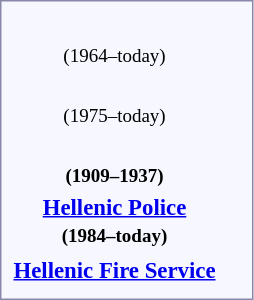<table style="border:1px solid #8888aa; background-color:#f7f8ff; padding:5px; font-size:95%; margin: 0px 12px 12px 0px;">
<tr style="text-align:center;">
<td rowspan=2><strong></strong><br><small>(1964–today)</small></td>
<td colspan=4 rowspan=2></td>
<td colspan=2></td>
<td colspan=2></td>
</tr>
<tr style="text-align:center;">
<td colspan=2><br></td>
<td colspan=2><br></td>
</tr>
<tr style="text-align:center;">
<td rowspan=2><strong></strong><br><small>(1975–today)</small></td>
<td colspan=2 rowspan=2></td>
<td colspan=2></td>
<td colspan=2></td>
<td colspan=2></td>
</tr>
<tr style="text-align:center;">
<td colspan=2><br></td>
<td colspan=2><br></td>
<td colspan=2><br></td>
</tr>
<tr style="text-align:center;">
<th rowspan=2><strong></strong><br><small>(1909–1937)</small></th>
<td colspan=2 rowspan=2></td>
<td colspan=2></td>
<td colspan=2></td>
<td colspan=2></td>
</tr>
<tr style="text-align:center;">
<td colspan=2><br></td>
<td colspan=2><br></td>
<td colspan=2><br></td>
</tr>
<tr style="text-align:center;">
<th rowspan=2><strong> <a href='#'>Hellenic Police</a></strong><br><small>(1984–today)</small></th>
<td colspan=4 rowspan=2></td>
<td colspan=2></td>
<td colspan=2></td>
</tr>
<tr style="text-align:center;">
<td colspan=2><br></td>
<td colspan=2><br></td>
</tr>
<tr style="text-align:center;">
<th rowspan=2><strong><a href='#'>Hellenic Fire Service</a></strong></th>
<td colspan=4 rowspan=2></td>
<td colspan=2></td>
<td colspan=2></td>
</tr>
<tr style="text-align:center;">
<td colspan=2><br></td>
<td colspan=2><br></td>
</tr>
</table>
